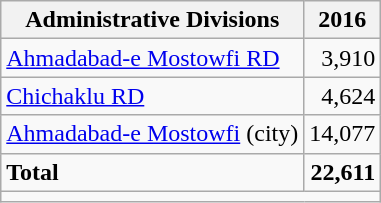<table class="wikitable">
<tr>
<th>Administrative Divisions</th>
<th>2016</th>
</tr>
<tr>
<td><a href='#'>Ahmadabad-e Mostowfi RD</a></td>
<td style="text-align: right;">3,910</td>
</tr>
<tr>
<td><a href='#'>Chichaklu RD</a></td>
<td style="text-align: right;">4,624</td>
</tr>
<tr>
<td><a href='#'>Ahmadabad-e Mostowfi</a> (city)</td>
<td style="text-align: right;">14,077</td>
</tr>
<tr>
<td><strong>Total</strong></td>
<td style="text-align: right;"><strong>22,611</strong></td>
</tr>
<tr>
<td colspan=2></td>
</tr>
</table>
